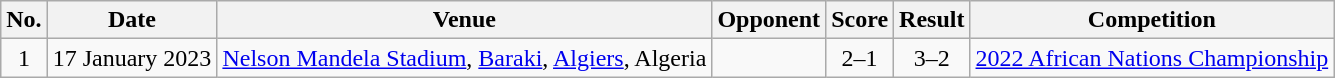<table class="wikitable sortable">
<tr>
<th scope="col">No.</th>
<th scope="col">Date</th>
<th scope="col">Venue</th>
<th scope="col">Opponent</th>
<th scope="col">Score</th>
<th scope="col">Result</th>
<th scope="col">Competition</th>
</tr>
<tr>
<td align="center">1</td>
<td>17 January 2023</td>
<td><a href='#'>Nelson Mandela Stadium</a>, <a href='#'>Baraki</a>, <a href='#'>Algiers</a>, Algeria</td>
<td></td>
<td align="center">2–1</td>
<td align="center">3–2</td>
<td><a href='#'>2022 African Nations Championship</a></td>
</tr>
</table>
